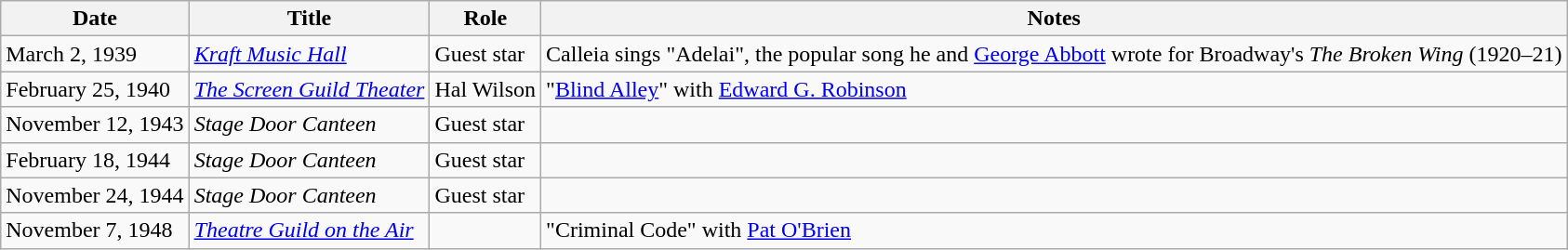<table class="wikitable">
<tr>
<th>Date</th>
<th>Title</th>
<th>Role</th>
<th>Notes</th>
</tr>
<tr>
<td>March 2, 1939</td>
<td><em><a href='#'>Kraft Music Hall</a></em></td>
<td>Guest star</td>
<td>Calleia sings "Adelai", the popular song he and <a href='#'>George Abbott</a> wrote for Broadway's <em>The Broken Wing</em> (1920–21)</td>
</tr>
<tr>
<td>February 25, 1940</td>
<td><em><a href='#'>The&nbsp;Screen&nbsp;Guild&nbsp;Theater</a></em></td>
<td>Hal Wilson</td>
<td>"<a href='#'>Blind Alley</a>" with <a href='#'>Edward G. Robinson</a></td>
</tr>
<tr>
<td>November 12, 1943</td>
<td><em>Stage Door Canteen</em></td>
<td>Guest star</td>
<td></td>
</tr>
<tr>
<td>February 18, 1944</td>
<td><em>Stage Door Canteen</em></td>
<td>Guest star</td>
<td></td>
</tr>
<tr>
<td>November 24, 1944</td>
<td><em>Stage Door Canteen</em></td>
<td>Guest star</td>
<td></td>
</tr>
<tr>
<td>November 7, 1948</td>
<td><em><a href='#'>Theatre Guild on the Air</a></em></td>
<td></td>
<td>"Criminal Code" with <a href='#'>Pat O'Brien</a></td>
</tr>
</table>
